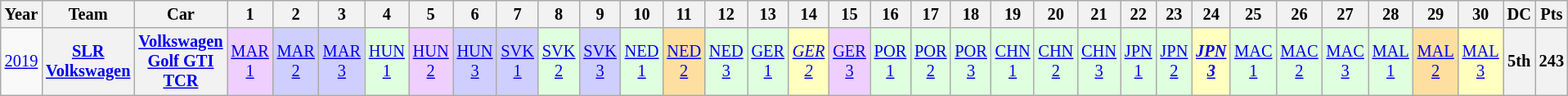<table class="wikitable" style="text-align:center; font-size:85%">
<tr>
<th>Year</th>
<th>Team</th>
<th>Car</th>
<th>1</th>
<th>2</th>
<th>3</th>
<th>4</th>
<th>5</th>
<th>6</th>
<th>7</th>
<th>8</th>
<th>9</th>
<th>10</th>
<th>11</th>
<th>12</th>
<th>13</th>
<th>14</th>
<th>15</th>
<th>16</th>
<th>17</th>
<th>18</th>
<th>19</th>
<th>20</th>
<th>21</th>
<th>22</th>
<th>23</th>
<th>24</th>
<th>25</th>
<th>26</th>
<th>27</th>
<th>28</th>
<th>29</th>
<th>30</th>
<th>DC</th>
<th>Pts</th>
</tr>
<tr>
<td><a href='#'>2019</a></td>
<th><a href='#'>SLR Volkswagen</a></th>
<th><a href='#'>Volkswagen Golf GTI TCR</a></th>
<td style="background:#EFCFFF;"><a href='#'>MAR<br>1</a><br></td>
<td style="background:#CFCFFF;"><a href='#'>MAR<br>2</a><br></td>
<td style="background:#CFCFFF;"><a href='#'>MAR<br>3</a><br></td>
<td style="background:#DFFFDF;"><a href='#'>HUN<br>1</a><br></td>
<td style="background:#EFCFFF;"><a href='#'>HUN<br>2</a><br></td>
<td style="background:#CFCFFF;"><a href='#'>HUN<br>3</a><br></td>
<td style="background:#CFCFFF;"><a href='#'>SVK<br>1</a><br></td>
<td style="background:#DFFFDF;"><a href='#'>SVK<br>2</a><br></td>
<td style="background:#CFCFFF;"><a href='#'>SVK<br>3</a><br></td>
<td style="background:#DFFFDF;"><a href='#'>NED<br>1</a><br></td>
<td style="background:#FFDF9F;"><a href='#'>NED<br>2</a><br></td>
<td style="background:#DFFFDF;"><a href='#'>NED<br>3</a><br></td>
<td style="background:#DFFFDF;"><a href='#'>GER<br>1</a><br></td>
<td style="background:#FFFFBF;"><em><a href='#'>GER<br>2</a></em><br></td>
<td style="background:#EFCFFF;"><a href='#'>GER<br>3</a><br></td>
<td style="background:#DFFFDF;"><a href='#'>POR<br>1</a><br></td>
<td style="background:#DFFFDF;"><a href='#'>POR<br>2</a><br></td>
<td style="background:#DFFFDF;"><a href='#'>POR<br>3</a><br></td>
<td style="background:#DFFFDF;"><a href='#'>CHN<br>1</a><br></td>
<td style="background:#DFFFDF;"><a href='#'>CHN<br>2</a><br></td>
<td style="background:#DFFFDF;"><a href='#'>CHN<br>3</a><br></td>
<td style="background:#DFFFDF;"><a href='#'>JPN<br>1</a><br></td>
<td style="background:#DFFFDF;"><a href='#'>JPN<br>2</a><br></td>
<td style="background:#FFFFBF;"><strong><em><a href='#'>JPN<br>3</a></em></strong><br></td>
<td style="background:#DFFFDF;"><a href='#'>MAC<br>1</a><br></td>
<td style="background:#DFFFDF;"><a href='#'>MAC<br>2</a><br></td>
<td style="background:#DFFFDF;"><a href='#'>MAC<br>3</a><br></td>
<td style="background:#DFFFDF;"><a href='#'>MAL<br>1</a><br></td>
<td style="background:#FFDF9F;"><a href='#'>MAL<br>2</a><br></td>
<td style="background:#FFFFBF;"><a href='#'>MAL<br>3</a><br></td>
<th>5th</th>
<th>243</th>
</tr>
</table>
